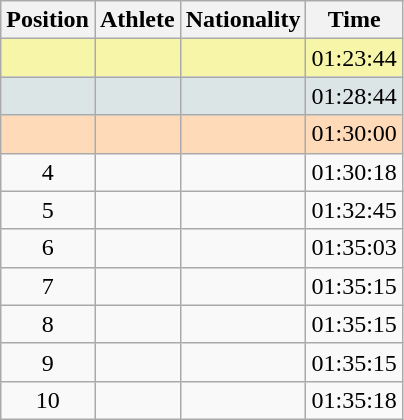<table class="wikitable sortable">
<tr>
<th scope="col">Position</th>
<th scope="col">Athlete</th>
<th scope="col">Nationality</th>
<th scope="col">Time</th>
</tr>
<tr bgcolor="#F7F6A8">
<td align=center></td>
<td></td>
<td></td>
<td>01:23:44</td>
</tr>
<tr bgcolor="#DCE5E5">
<td align=center></td>
<td></td>
<td></td>
<td>01:28:44</td>
</tr>
<tr bgcolor="#FFDAB9">
<td align=center></td>
<td></td>
<td></td>
<td>01:30:00</td>
</tr>
<tr>
<td align=center>4</td>
<td></td>
<td></td>
<td>01:30:18</td>
</tr>
<tr>
<td align=center>5</td>
<td></td>
<td></td>
<td>01:32:45</td>
</tr>
<tr>
<td align=center>6</td>
<td></td>
<td></td>
<td>01:35:03</td>
</tr>
<tr>
<td align=center>7</td>
<td></td>
<td></td>
<td>01:35:15</td>
</tr>
<tr>
<td align=center>8</td>
<td></td>
<td></td>
<td>01:35:15</td>
</tr>
<tr>
<td align=center>9</td>
<td></td>
<td></td>
<td>01:35:15</td>
</tr>
<tr>
<td align=center>10</td>
<td></td>
<td></td>
<td>01:35:18</td>
</tr>
</table>
